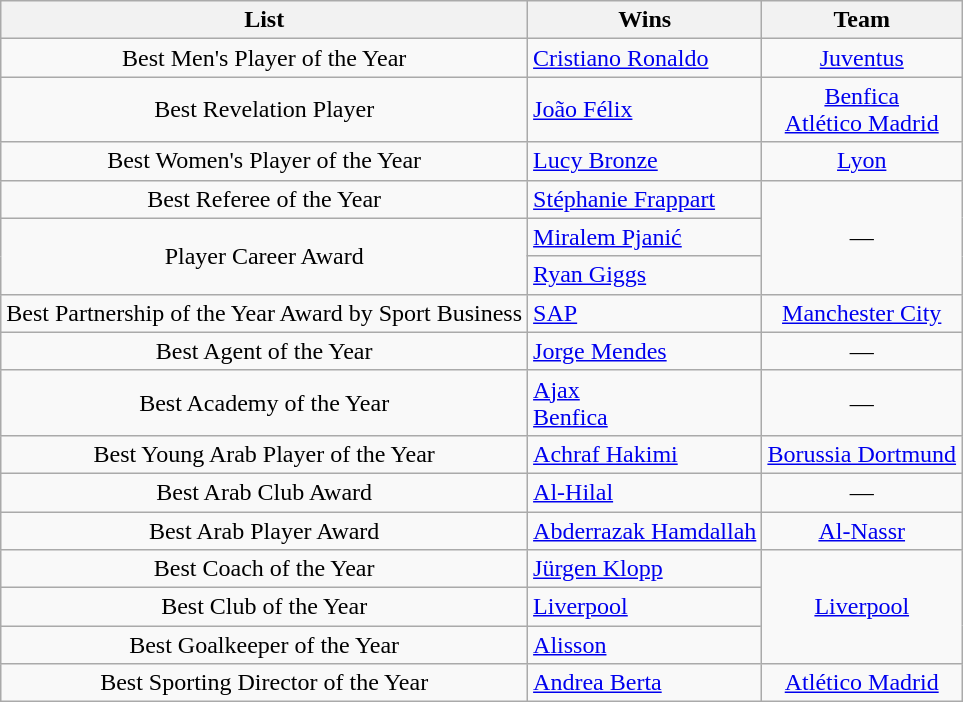<table class="wikitable">
<tr>
<th>List</th>
<th>Wins</th>
<th>Team</th>
</tr>
<tr>
<td rowspan="1" align="center">Best Men's Player of the Year</td>
<td align="left"> <a href='#'>Cristiano Ronaldo</a></td>
<td rowspan="1" align="center"> <a href='#'>Juventus</a></td>
</tr>
<tr>
<td rowspan="1" align="center">Best Revelation Player</td>
<td align="left"> <a href='#'>João Félix</a></td>
<td rowspan="1" align="center"> <a href='#'>Benfica</a><br> <a href='#'>Atlético Madrid</a></td>
</tr>
<tr>
<td rowspan="1" align="center">Best Women's Player of the Year</td>
<td align="left"> <a href='#'>Lucy Bronze</a></td>
<td rowspan="1" align="center"> <a href='#'>Lyon</a></td>
</tr>
<tr>
<td rowspan="1" align="center">Best Referee of the Year</td>
<td align="left"> <a href='#'>Stéphanie Frappart</a></td>
<td rowspan="3" align="center">—</td>
</tr>
<tr>
<td rowspan="2" align="center">Player Career Award</td>
<td align="left"> <a href='#'>Miralem Pjanić</a></td>
</tr>
<tr>
<td align="left"> <a href='#'>Ryan Giggs</a></td>
</tr>
<tr>
<td rowspan="1" align="center">Best Partnership of the Year Award by Sport Business</td>
<td align="left"> <a href='#'>SAP</a></td>
<td rowspan="1" align="center"> <a href='#'>Manchester City</a></td>
</tr>
<tr>
<td rowspan="1" align="center">Best Agent of the Year</td>
<td align="left"> <a href='#'>Jorge Mendes</a></td>
<td rowspan="1" align="center">—</td>
</tr>
<tr>
<td rowspan="1" align="center">Best Academy of the Year</td>
<td align="left"> <a href='#'>Ajax</a><br> <a href='#'>Benfica</a></td>
<td rowspan="1" align="center">—</td>
</tr>
<tr>
<td rowspan="1" align="center">Best Young Arab Player of the Year</td>
<td align="left"> <a href='#'>Achraf Hakimi</a></td>
<td rowspan="1" align="center"> <a href='#'>Borussia Dortmund</a></td>
</tr>
<tr>
<td rowspan="1" align="center">Best Arab Club Award</td>
<td align="left"> <a href='#'>Al-Hilal</a></td>
<td rowspan="1" align="center">—</td>
</tr>
<tr>
<td rowspan="1" align="center">Best Arab Player Award</td>
<td align="left"> <a href='#'>Abderrazak Hamdallah</a></td>
<td rowspan="1" align="center"> <a href='#'>Al-Nassr</a></td>
</tr>
<tr>
<td rowspan="1" align="center">Best Coach of the Year</td>
<td align="left"> <a href='#'>Jürgen Klopp</a></td>
<td rowspan="3" align="center"> <a href='#'>Liverpool</a></td>
</tr>
<tr>
<td rowspan="1" align="center">Best Club of the Year</td>
<td align="left"> <a href='#'>Liverpool</a></td>
</tr>
<tr>
<td rowspan="1" align="center">Best Goalkeeper of the Year</td>
<td align="left"> <a href='#'>Alisson</a></td>
</tr>
<tr>
<td rowspan="1" align="center">Best Sporting Director of the Year</td>
<td align="left"> <a href='#'>Andrea Berta</a></td>
<td rowspan="1" align="center"> <a href='#'>Atlético Madrid</a></td>
</tr>
</table>
